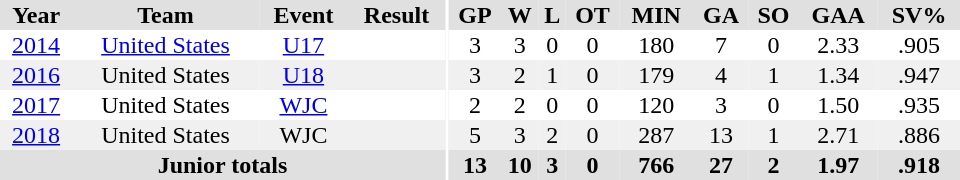<table border="0" cellpadding="1" cellspacing="0" ID="Table3" style="text-align:center; width:40em;">
<tr bgcolor="#e0e0e0">
<th>Year</th>
<th>Team</th>
<th>Event</th>
<th>Result</th>
<th rowspan="99" bgcolor="#ffffff"></th>
<th>GP</th>
<th>W</th>
<th>L</th>
<th>OT</th>
<th>MIN</th>
<th>GA</th>
<th>SO</th>
<th>GAA</th>
<th>SV%</th>
</tr>
<tr>
<td><a href='#'>2014</a></td>
<td><a href='#'>United States</a></td>
<td><a href='#'>U17</a></td>
<td></td>
<td>3</td>
<td>3</td>
<td>0</td>
<td>0</td>
<td>180</td>
<td>7</td>
<td>0</td>
<td>2.33</td>
<td>.905</td>
</tr>
<tr bgcolor="#f0f0f0">
<td><a href='#'>2016</a></td>
<td>United States</td>
<td><a href='#'>U18</a></td>
<td></td>
<td>3</td>
<td>2</td>
<td>1</td>
<td>0</td>
<td>179</td>
<td>4</td>
<td>1</td>
<td>1.34</td>
<td>.947</td>
</tr>
<tr>
<td><a href='#'>2017</a></td>
<td>United States</td>
<td><a href='#'>WJC</a></td>
<td></td>
<td>2</td>
<td>2</td>
<td>0</td>
<td>0</td>
<td>120</td>
<td>3</td>
<td>0</td>
<td>1.50</td>
<td>.935</td>
</tr>
<tr bgcolor="#f0f0f0">
<td><a href='#'>2018</a></td>
<td>United States</td>
<td>WJC</td>
<td></td>
<td>5</td>
<td>3</td>
<td>2</td>
<td>0</td>
<td>287</td>
<td>13</td>
<td>1</td>
<td>2.71</td>
<td>.886</td>
</tr>
<tr bgcolor="#e0e0e0">
<th colspan="4">Junior totals</th>
<th>13</th>
<th>10</th>
<th>3</th>
<th>0</th>
<th>766</th>
<th>27</th>
<th>2</th>
<th>1.97</th>
<th>.918</th>
</tr>
</table>
